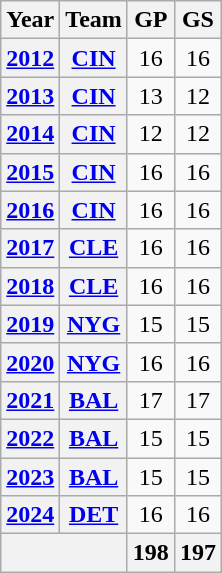<table class="wikitable" style="text-align: center;">
<tr>
<th>Year</th>
<th>Team</th>
<th>GP</th>
<th>GS</th>
</tr>
<tr>
<th><a href='#'>2012</a></th>
<th><a href='#'>CIN</a></th>
<td>16</td>
<td>16</td>
</tr>
<tr>
<th><a href='#'>2013</a></th>
<th><a href='#'>CIN</a></th>
<td>13</td>
<td>12</td>
</tr>
<tr>
<th><a href='#'>2014</a></th>
<th><a href='#'>CIN</a></th>
<td>12</td>
<td>12</td>
</tr>
<tr>
<th><a href='#'>2015</a></th>
<th><a href='#'>CIN</a></th>
<td>16</td>
<td>16</td>
</tr>
<tr>
<th><a href='#'>2016</a></th>
<th><a href='#'>CIN</a></th>
<td>16</td>
<td>16</td>
</tr>
<tr>
<th><a href='#'>2017</a></th>
<th><a href='#'>CLE</a></th>
<td>16</td>
<td>16</td>
</tr>
<tr>
<th><a href='#'>2018</a></th>
<th><a href='#'>CLE</a></th>
<td>16</td>
<td>16</td>
</tr>
<tr>
<th><a href='#'>2019</a></th>
<th><a href='#'>NYG</a></th>
<td>15</td>
<td>15</td>
</tr>
<tr>
<th><a href='#'>2020</a></th>
<th><a href='#'>NYG</a></th>
<td>16</td>
<td>16</td>
</tr>
<tr>
<th><a href='#'>2021</a></th>
<th><a href='#'>BAL</a></th>
<td>17</td>
<td>17</td>
</tr>
<tr>
<th><a href='#'>2022</a></th>
<th><a href='#'>BAL</a></th>
<td>15</td>
<td>15</td>
</tr>
<tr>
<th><a href='#'>2023</a></th>
<th><a href='#'>BAL</a></th>
<td>15</td>
<td>15</td>
</tr>
<tr>
<th><a href='#'>2024</a></th>
<th><a href='#'>DET</a></th>
<td>16</td>
<td>16</td>
</tr>
<tr>
<th colspan="2"></th>
<th>198</th>
<th>197</th>
</tr>
</table>
